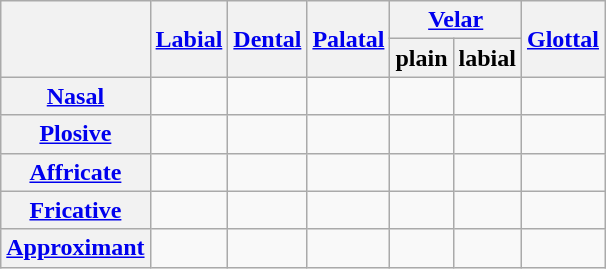<table class="wikitable" style="text-align: center;">
<tr>
<th rowspan="2"></th>
<th rowspan="2"><a href='#'>Labial</a></th>
<th rowspan="2"><a href='#'>Dental</a></th>
<th rowspan="2"><a href='#'>Palatal</a></th>
<th colspan="2"><a href='#'>Velar</a></th>
<th rowspan="2"><a href='#'>Glottal</a></th>
</tr>
<tr class=small>
<th>plain</th>
<th>labial</th>
</tr>
<tr>
<th><a href='#'>Nasal</a></th>
<td></td>
<td></td>
<td></td>
<td></td>
<td></td>
<td></td>
</tr>
<tr>
<th><a href='#'>Plosive</a></th>
<td></td>
<td></td>
<td></td>
<td></td>
<td> </td>
<td></td>
</tr>
<tr>
<th><a href='#'>Affricate</a></th>
<td></td>
<td></td>
<td></td>
<td></td>
<td></td>
<td></td>
</tr>
<tr>
<th><a href='#'>Fricative</a></th>
<td></td>
<td></td>
<td></td>
<td></td>
<td></td>
<td></td>
</tr>
<tr>
<th><a href='#'>Approximant</a></th>
<td></td>
<td></td>
<td> </td>
<td></td>
<td></td>
<td></td>
</tr>
</table>
